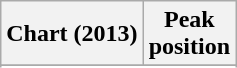<table class="wikitable sortable">
<tr>
<th>Chart (2013)</th>
<th>Peak<br>position</th>
</tr>
<tr>
</tr>
<tr>
</tr>
<tr>
</tr>
</table>
